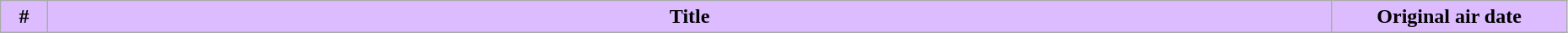<table class="wikitable" width="98%">
<tr>
<th style="background: #DCBCFF" width="3%">#</th>
<th style="background: #DCBCFF">Title</th>
<th style="background: #DCBCFF" width="15%">Original air date<br>








































</th>
</tr>
</table>
